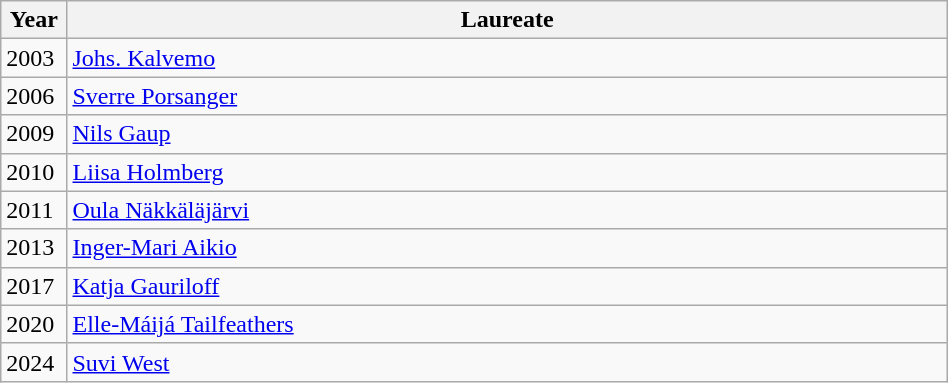<table class="wikitable" width="50%">
<tr>
<th width="7%">Year</th>
<th width="93%">Laureate</th>
</tr>
<tr>
<td>2003</td>
<td><a href='#'>Johs. Kalvemo</a></td>
</tr>
<tr>
<td>2006</td>
<td><a href='#'>Sverre Porsanger</a></td>
</tr>
<tr>
<td>2009</td>
<td><a href='#'>Nils Gaup</a></td>
</tr>
<tr>
<td>2010</td>
<td><a href='#'>Liisa Holmberg</a></td>
</tr>
<tr>
<td>2011</td>
<td><a href='#'>Oula Näkkäläjärvi</a></td>
</tr>
<tr>
<td>2013</td>
<td><a href='#'>Inger-Mari Aikio</a></td>
</tr>
<tr>
<td>2017</td>
<td><a href='#'>Katja Gauriloff</a></td>
</tr>
<tr>
<td>2020</td>
<td><a href='#'>Elle-Máijá Tailfeathers</a></td>
</tr>
<tr>
<td>2024</td>
<td><a href='#'>Suvi West</a></td>
</tr>
</table>
